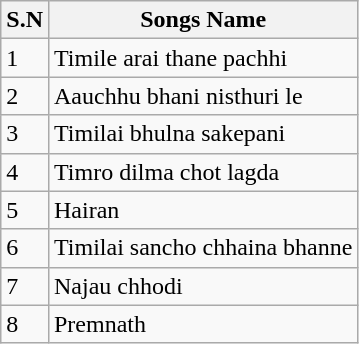<table class="wikitable">
<tr>
<th>S.N</th>
<th>Songs Name</th>
</tr>
<tr>
<td>1</td>
<td>Timile arai thane pachhi</td>
</tr>
<tr>
<td>2</td>
<td>Aauchhu bhani nisthuri le</td>
</tr>
<tr>
<td>3</td>
<td>Timilai bhulna sakepani</td>
</tr>
<tr>
<td>4</td>
<td>Timro dilma chot lagda</td>
</tr>
<tr>
<td>5</td>
<td>Hairan</td>
</tr>
<tr>
<td>6</td>
<td>Timilai sancho chhaina bhanne</td>
</tr>
<tr>
<td>7</td>
<td>Najau chhodi</td>
</tr>
<tr>
<td>8</td>
<td>Premnath</td>
</tr>
</table>
